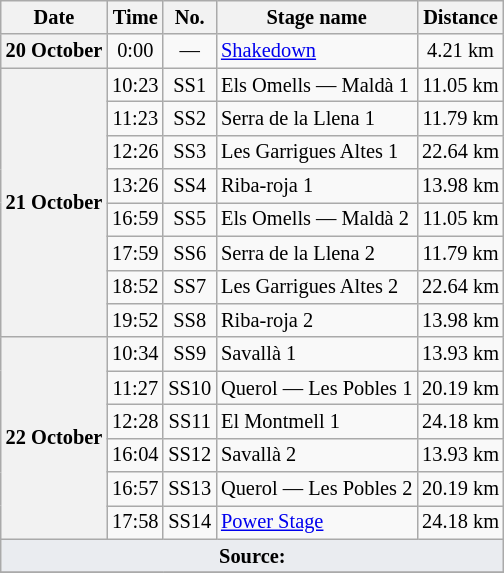<table class="wikitable" style="font-size: 85%;">
<tr>
<th>Date</th>
<th>Time</th>
<th>No.</th>
<th>Stage name</th>
<th>Distance</th>
</tr>
<tr>
<th nowrap>20 October</th>
<td align="center">0:00</td>
<td align="center">—</td>
<td><a href='#'>Shakedown</a></td>
<td align="center">4.21 km</td>
</tr>
<tr>
<th rowspan="8">21 October</th>
<td align="center">10:23</td>
<td align="center">SS1</td>
<td>Els Omells — Maldà 1</td>
<td align="center">11.05 km</td>
</tr>
<tr>
<td align="center">11:23</td>
<td align="center">SS2</td>
<td>Serra de la Llena 1</td>
<td align="center">11.79 km</td>
</tr>
<tr>
<td align="center">12:26</td>
<td align="center">SS3</td>
<td>Les Garrigues Altes 1</td>
<td align="center">22.64 km</td>
</tr>
<tr>
<td align="center">13:26</td>
<td align="center">SS4</td>
<td>Riba-roja 1</td>
<td align="center">13.98 km</td>
</tr>
<tr>
<td align="center">16:59</td>
<td align="center">SS5</td>
<td>Els Omells — Maldà 2</td>
<td align="center">11.05 km</td>
</tr>
<tr>
<td align="center">17:59</td>
<td align="center">SS6</td>
<td>Serra de la Llena 2</td>
<td align="center">11.79 km</td>
</tr>
<tr>
<td align="center">18:52</td>
<td align="center">SS7</td>
<td>Les Garrigues Altes 2</td>
<td align="center">22.64 km</td>
</tr>
<tr>
<td align="center">19:52</td>
<td align="center">SS8</td>
<td>Riba-roja 2</td>
<td align="center">13.98 km</td>
</tr>
<tr>
<th rowspan="6">22 October</th>
<td align="center">10:34</td>
<td align="center">SS9</td>
<td>Savallà 1</td>
<td align="center">13.93 km</td>
</tr>
<tr>
<td align="center">11:27</td>
<td align="center">SS10</td>
<td>Querol — Les Pobles 1</td>
<td align="center">20.19 km</td>
</tr>
<tr>
<td align="center">12:28</td>
<td align="center">SS11</td>
<td>El Montmell 1</td>
<td align="center">24.18 km</td>
</tr>
<tr>
<td align="center">16:04</td>
<td align="center">SS12</td>
<td>Savallà 2</td>
<td align="center">13.93 km</td>
</tr>
<tr>
<td align="center">16:57</td>
<td align="center">SS13</td>
<td>Querol — Les Pobles 2</td>
<td align="center">20.19 km</td>
</tr>
<tr>
<td align="center">17:58</td>
<td align="center">SS14</td>
<td><a href='#'>Power Stage</a></td>
<td align="center">24.18 km</td>
</tr>
<tr>
<td style="background-color:#EAECF0; text-align:center" colspan="5"><strong>Source:</strong></td>
</tr>
<tr>
</tr>
</table>
